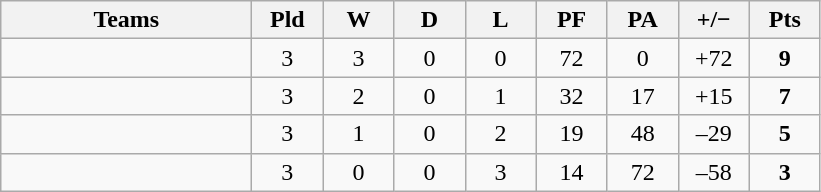<table class="wikitable" style="text-align: center;">
<tr>
<th width="160">Teams</th>
<th width="40">Pld</th>
<th width="40">W</th>
<th width="40">D</th>
<th width="40">L</th>
<th width="40">PF</th>
<th width="40">PA</th>
<th width="40">+/−</th>
<th width="40">Pts</th>
</tr>
<tr>
<td align=left></td>
<td>3</td>
<td>3</td>
<td>0</td>
<td>0</td>
<td>72</td>
<td>0</td>
<td>+72</td>
<td><strong>9</strong></td>
</tr>
<tr>
<td align=left></td>
<td>3</td>
<td>2</td>
<td>0</td>
<td>1</td>
<td>32</td>
<td>17</td>
<td>+15</td>
<td><strong>7</strong></td>
</tr>
<tr>
<td align=left></td>
<td>3</td>
<td>1</td>
<td>0</td>
<td>2</td>
<td>19</td>
<td>48</td>
<td>–29</td>
<td><strong>5</strong></td>
</tr>
<tr>
<td align=left></td>
<td>3</td>
<td>0</td>
<td>0</td>
<td>3</td>
<td>14</td>
<td>72</td>
<td>–58</td>
<td><strong>3</strong></td>
</tr>
</table>
